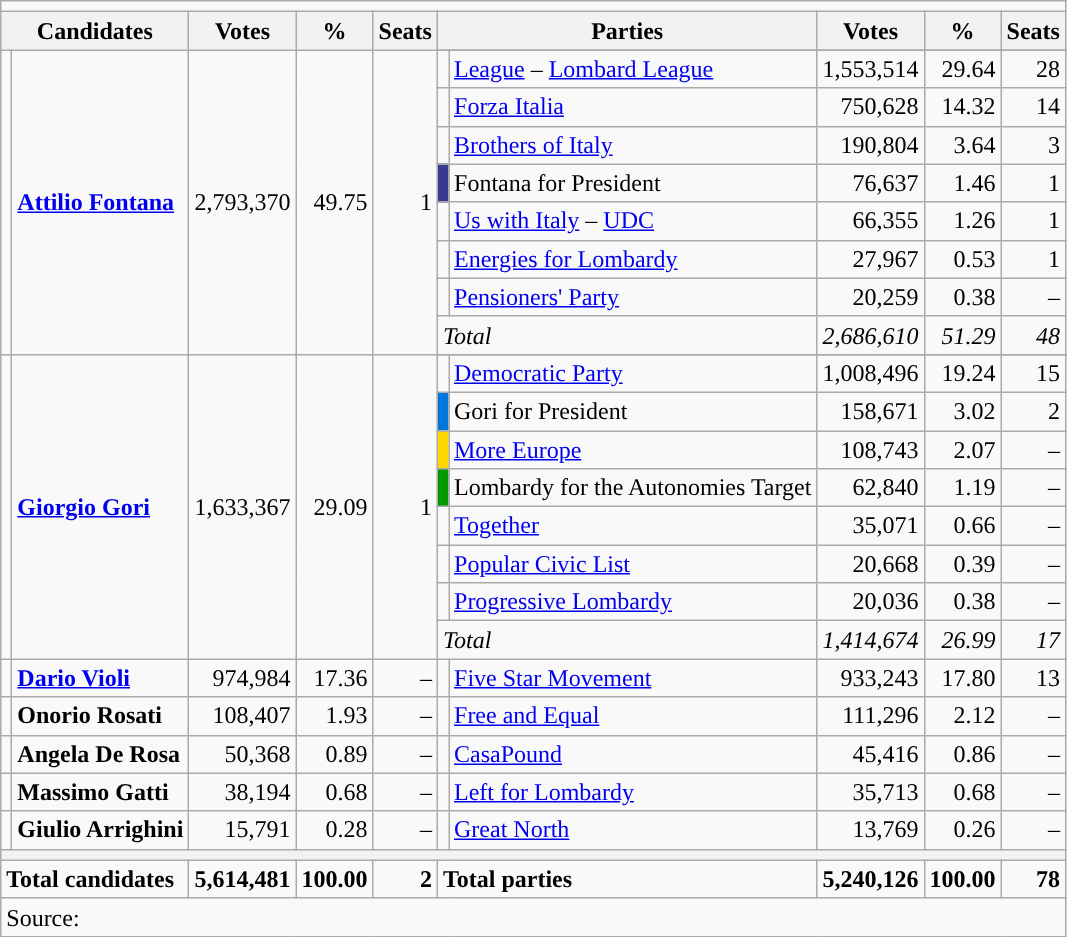<table class="wikitable">
<tr>
<td colspan=10></td>
</tr>
<tr>
<th colspan=2>Candidates</th>
<th>Votes</th>
<th>%</th>
<th>Seats</th>
<th colspan=2>Parties</th>
<th>Votes</th>
<th>%</th>
<th>Seats</th>
</tr>
<tr>
<td rowspan="9"></td>
<td rowspan="9"><strong><a href='#'>Attilio Fontana</a></strong></td>
<td rowspan="9" align=right>2,793,370</td>
<td rowspan="9" align=right>49.75</td>
<td rowspan="9" align=right>1</td>
</tr>
<tr>
<td></td>
<td><a href='#'>League</a> – <a href='#'>Lombard League</a></td>
<td align=right>1,553,514</td>
<td align=right>29.64</td>
<td align=right>28</td>
</tr>
<tr>
<td></td>
<td><a href='#'>Forza Italia</a></td>
<td align=right>750,628</td>
<td align=right>14.32</td>
<td align=right>14</td>
</tr>
<tr>
<td></td>
<td><a href='#'>Brothers of Italy</a></td>
<td align=right>190,804</td>
<td align=right>3.64</td>
<td align=right>3</td>
</tr>
<tr>
<td bgcolor="#363A91"></td>
<td>Fontana for President</td>
<td align=right>76,637</td>
<td align=right>1.46</td>
<td align=right>1</td>
</tr>
<tr>
<td></td>
<td><a href='#'>Us with Italy</a> – <a href='#'>UDC</a></td>
<td align=right>66,355</td>
<td align=right>1.26</td>
<td align=right>1</td>
</tr>
<tr>
<td></td>
<td><a href='#'>Energies for Lombardy</a></td>
<td align=right>27,967</td>
<td align=right>0.53</td>
<td align=right>1</td>
</tr>
<tr>
<td></td>
<td><a href='#'>Pensioners' Party</a></td>
<td align=right>20,259</td>
<td align=right>0.38</td>
<td align=right>–</td>
</tr>
<tr>
<td colspan=2><em>Total</em></td>
<td align=right><em>2,686,610</em></td>
<td align=right><em>51.29</em></td>
<td align=right><em>48</em></td>
</tr>
<tr>
<td rowspan=9></td>
<td rowspan=9><strong><a href='#'>Giorgio Gori</a></strong></td>
<td rowspan="9" align=right>1,633,367</td>
<td rowspan="9" align=right>29.09</td>
<td rowspan="9" align=right>1</td>
</tr>
<tr>
<td></td>
<td><a href='#'>Democratic Party</a></td>
<td align=right>1,008,496</td>
<td align=right>19.24</td>
<td align=right>15</td>
</tr>
<tr>
<td bgcolor="#0075DC"></td>
<td>Gori for President</td>
<td align=right>158,671</td>
<td align=right>3.02</td>
<td align=right>2</td>
</tr>
<tr>
<td bgcolor="gold"></td>
<td><a href='#'>More Europe</a></td>
<td align=right>108,743</td>
<td align=right>2.07</td>
<td align=right>–</td>
</tr>
<tr>
<td bgcolor="#009900"></td>
<td>Lombardy for the Autonomies Target</td>
<td align=right>62,840</td>
<td align=right>1.19</td>
<td align=right>–</td>
</tr>
<tr>
<td></td>
<td><a href='#'>Together</a></td>
<td align=right>35,071</td>
<td align=right>0.66</td>
<td align=right>–</td>
</tr>
<tr>
<td></td>
<td><a href='#'>Popular Civic List</a></td>
<td align=right>20,668</td>
<td align=right>0.39</td>
<td align=right>–</td>
</tr>
<tr>
<td></td>
<td><a href='#'>Progressive Lombardy</a></td>
<td align=right>20,036</td>
<td align=right>0.38</td>
<td align=right>–</td>
</tr>
<tr>
<td colspan=2><em>Total</em></td>
<td align=right><em>1,414,674</em></td>
<td align=right><em>26.99</em></td>
<td align=right><em>17</em></td>
</tr>
<tr>
<td></td>
<td><strong><a href='#'>Dario Violi</a></strong></td>
<td align=right>974,984</td>
<td align=right>17.36</td>
<td align=right>–</td>
<td></td>
<td><a href='#'>Five Star Movement</a></td>
<td align=right>933,243</td>
<td align=right>17.80</td>
<td align=right>13</td>
</tr>
<tr>
<td></td>
<td><strong>Onorio Rosati</strong></td>
<td align=right>108,407</td>
<td align=right>1.93</td>
<td align=right>–</td>
<td></td>
<td><a href='#'>Free and Equal</a></td>
<td align=right>111,296</td>
<td align=right>2.12</td>
<td align=right>–</td>
</tr>
<tr>
<td></td>
<td><strong>Angela De Rosa</strong></td>
<td align=right>50,368</td>
<td align=right>0.89</td>
<td align=right>–</td>
<td></td>
<td><a href='#'>CasaPound</a></td>
<td align=right>45,416</td>
<td align=right>0.86</td>
<td align=right>–</td>
</tr>
<tr>
<td></td>
<td><strong>Massimo Gatti</strong></td>
<td align=right>38,194</td>
<td align=right>0.68</td>
<td align=right>–</td>
<td></td>
<td><a href='#'>Left for Lombardy</a></td>
<td align=right>35,713</td>
<td align=right>0.68</td>
<td align=right>–</td>
</tr>
<tr>
<td></td>
<td><strong>Giulio Arrighini</strong></td>
<td align=right>15,791</td>
<td align=right>0.28</td>
<td align=right>–</td>
<td></td>
<td><a href='#'>Great North</a></td>
<td align=right>13,769</td>
<td align=right>0.26</td>
<td align=right>–</td>
</tr>
<tr>
<th colspan=10></th>
</tr>
<tr>
<td colspan=2><strong>Total candidates</strong></td>
<td align=right><strong>5,614,481</strong></td>
<td align=right><strong>100.00</strong></td>
<td align=right><strong>2</strong></td>
<td colspan=2><strong>Total parties</strong></td>
<td align=right><strong>5,240,126</strong></td>
<td align=right><strong>100.00</strong></td>
<td align=right><strong>78</strong></td>
</tr>
<tr>
<td colspan=10>Source: </td>
</tr>
</table>
